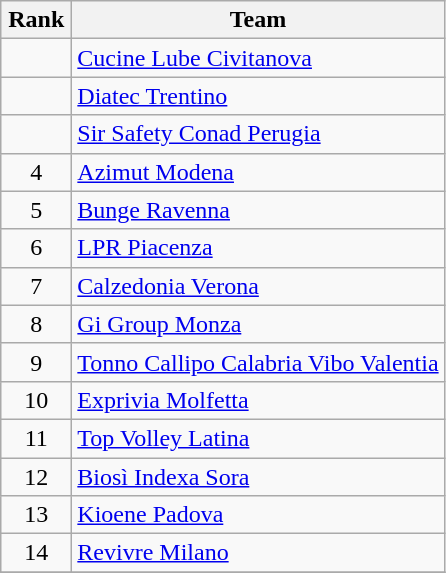<table class="wikitable" style="text-align: center;">
<tr>
<th width=40>Rank</th>
<th>Team</th>
</tr>
<tr>
<td></td>
<td align=left><a href='#'>Cucine Lube Civitanova</a></td>
</tr>
<tr>
<td></td>
<td align=left><a href='#'>Diatec Trentino</a></td>
</tr>
<tr>
<td></td>
<td align=left><a href='#'>Sir Safety Conad Perugia</a></td>
</tr>
<tr>
<td>4</td>
<td align=left><a href='#'>Azimut Modena</a></td>
</tr>
<tr>
<td>5</td>
<td align=left><a href='#'>Bunge Ravenna</a></td>
</tr>
<tr>
<td>6</td>
<td align=left><a href='#'>LPR Piacenza</a></td>
</tr>
<tr>
<td>7</td>
<td align=left><a href='#'>Calzedonia Verona</a></td>
</tr>
<tr>
<td>8</td>
<td align=left><a href='#'>Gi Group Monza</a></td>
</tr>
<tr>
<td>9</td>
<td align=left><a href='#'>Tonno Callipo Calabria Vibo Valentia</a></td>
</tr>
<tr>
<td>10</td>
<td align=left><a href='#'>Exprivia Molfetta</a></td>
</tr>
<tr>
<td>11</td>
<td align=left><a href='#'>Top Volley Latina</a></td>
</tr>
<tr>
<td>12</td>
<td align=left><a href='#'>Biosì Indexa Sora</a></td>
</tr>
<tr>
<td>13</td>
<td align=left><a href='#'>Kioene Padova</a></td>
</tr>
<tr>
<td>14</td>
<td align=left><a href='#'>Revivre Milano</a></td>
</tr>
<tr>
</tr>
</table>
